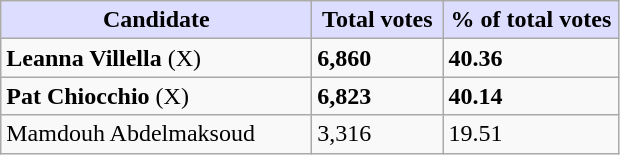<table class="wikitable">
<tr>
<th style="background:#ddf; width:200px;">Candidate</th>
<th style="background:#ddf; width:80px;">Total votes</th>
<th style="background:#ddf; width:110px;">% of total votes</th>
</tr>
<tr>
<td><strong>Leanna Villella</strong> (X)</td>
<td><strong>6,860</strong></td>
<td><strong>40.36</strong></td>
</tr>
<tr>
<td><strong>Pat Chiocchio</strong> (X)</td>
<td><strong>6,823</strong></td>
<td><strong>40.14</strong></td>
</tr>
<tr>
<td>Mamdouh Abdelmaksoud</td>
<td>3,316</td>
<td>19.51</td>
</tr>
</table>
